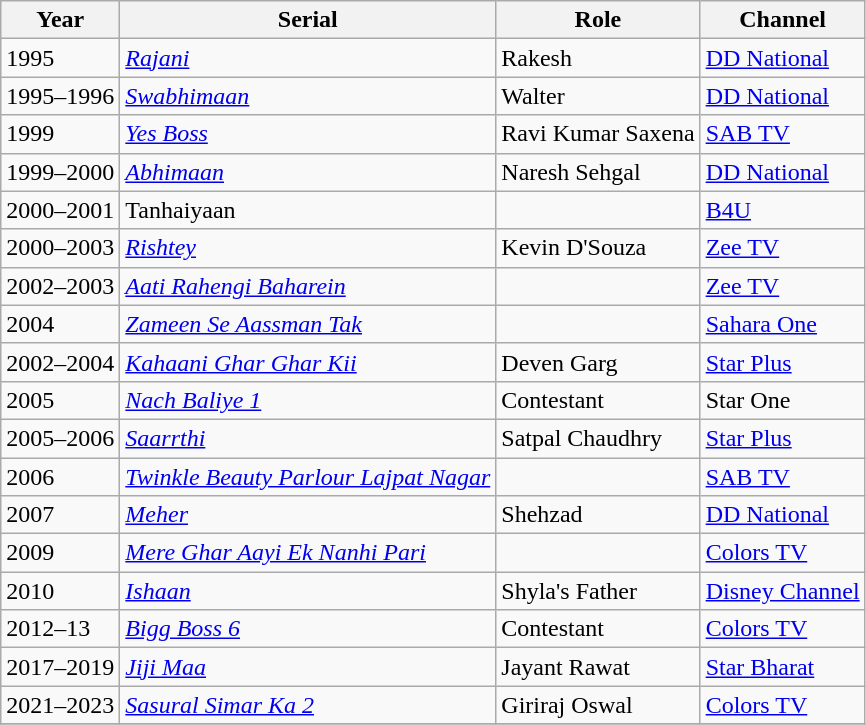<table class="wikitable sortable">
<tr>
<th>Year</th>
<th>Serial</th>
<th>Role</th>
<th>Channel</th>
</tr>
<tr>
<td>1995</td>
<td><em><a href='#'>Rajani</a></em></td>
<td>Rakesh</td>
<td><a href='#'>DD National</a></td>
</tr>
<tr>
<td>1995–1996</td>
<td><em><a href='#'>Swabhimaan</a></em></td>
<td>Walter</td>
<td><a href='#'>DD National</a></td>
</tr>
<tr>
<td>1999</td>
<td><em><a href='#'>Yes Boss</a></em></td>
<td>Ravi Kumar Saxena</td>
<td><a href='#'>SAB TV</a></td>
</tr>
<tr>
<td>1999–2000</td>
<td><em><a href='#'>Abhimaan</a></em></td>
<td>Naresh Sehgal</td>
<td><a href='#'>DD National</a></td>
</tr>
<tr>
<td>2000–2001</td>
<td>Tanhaiyaan</td>
<td></td>
<td><a href='#'> B4U</a></td>
</tr>
<tr>
<td>2000–2003</td>
<td><em><a href='#'>Rishtey</a></em></td>
<td>Kevin D'Souza</td>
<td><a href='#'>Zee TV</a></td>
</tr>
<tr>
<td>2002–2003</td>
<td><em><a href='#'>Aati Rahengi Baharein</a></em></td>
<td></td>
<td><a href='#'>Zee TV</a></td>
</tr>
<tr>
<td>2004</td>
<td><em><a href='#'>Zameen Se Aassman Tak</a></em></td>
<td></td>
<td><a href='#'>Sahara One</a></td>
</tr>
<tr>
<td>2002–2004</td>
<td><em><a href='#'>Kahaani Ghar Ghar Kii</a></em></td>
<td>Deven Garg</td>
<td><a href='#'>Star Plus</a></td>
</tr>
<tr>
<td>2005</td>
<td><em><a href='#'>Nach Baliye 1</a></em></td>
<td>Contestant</td>
<td>Star One</td>
</tr>
<tr>
<td>2005–2006</td>
<td><em><a href='#'>Saarrthi</a></em></td>
<td>Satpal Chaudhry</td>
<td><a href='#'>Star Plus</a></td>
</tr>
<tr>
<td>2006</td>
<td><em><a href='#'>Twinkle Beauty Parlour Lajpat Nagar</a></em></td>
<td></td>
<td><a href='#'>SAB TV</a></td>
</tr>
<tr>
<td>2007</td>
<td><em><a href='#'>Meher</a></em></td>
<td>Shehzad</td>
<td><a href='#'>DD National</a></td>
</tr>
<tr>
<td>2009</td>
<td><em><a href='#'>Mere Ghar Aayi Ek Nanhi Pari</a></em></td>
<td></td>
<td><a href='#'>Colors TV</a></td>
</tr>
<tr>
<td>2010</td>
<td><em><a href='#'>Ishaan</a></em></td>
<td>Shyla's Father</td>
<td><a href='#'>Disney Channel</a></td>
</tr>
<tr>
<td>2012–13</td>
<td><em><a href='#'>Bigg Boss 6</a></em></td>
<td>Contestant</td>
<td><a href='#'>Colors TV</a></td>
</tr>
<tr>
<td>2017–2019</td>
<td><em><a href='#'>Jiji Maa</a></em></td>
<td>Jayant Rawat</td>
<td><a href='#'>Star Bharat</a></td>
</tr>
<tr>
<td>2021–2023</td>
<td><em><a href='#'>Sasural Simar Ka 2</a></em></td>
<td>Giriraj Oswal</td>
<td><a href='#'>Colors TV</a></td>
</tr>
<tr>
</tr>
</table>
